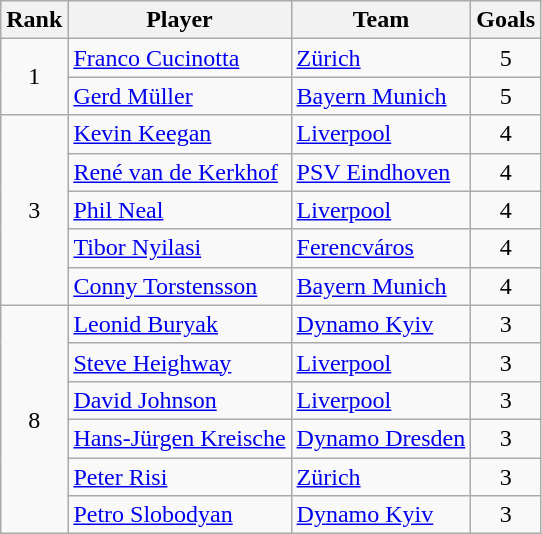<table class="wikitable" style="text-align:center">
<tr>
<th>Rank</th>
<th>Player</th>
<th>Team</th>
<th>Goals</th>
</tr>
<tr>
<td rowspan="2">1</td>
<td align="left"> <a href='#'>Franco Cucinotta</a></td>
<td align="left"> <a href='#'>Zürich</a></td>
<td>5</td>
</tr>
<tr>
<td align="left"> <a href='#'>Gerd Müller</a></td>
<td align="left"> <a href='#'>Bayern Munich</a></td>
<td>5</td>
</tr>
<tr>
<td rowspan="5">3</td>
<td align="left"> <a href='#'>Kevin Keegan</a></td>
<td align="left"> <a href='#'>Liverpool</a></td>
<td>4</td>
</tr>
<tr>
<td align="left"> <a href='#'>René van de Kerkhof</a></td>
<td align="left"> <a href='#'>PSV Eindhoven</a></td>
<td>4</td>
</tr>
<tr>
<td align="left"> <a href='#'>Phil Neal</a></td>
<td align="left"> <a href='#'>Liverpool</a></td>
<td>4</td>
</tr>
<tr>
<td align="left"> <a href='#'>Tibor Nyilasi</a></td>
<td align="left"> <a href='#'>Ferencváros</a></td>
<td>4</td>
</tr>
<tr>
<td align="left"> <a href='#'>Conny Torstensson</a></td>
<td align="left"> <a href='#'>Bayern Munich</a></td>
<td>4</td>
</tr>
<tr>
<td rowspan="6">8</td>
<td align="left"> <a href='#'>Leonid Buryak</a></td>
<td align="left"> <a href='#'>Dynamo Kyiv</a></td>
<td>3</td>
</tr>
<tr>
<td align="left"> <a href='#'>Steve Heighway</a></td>
<td align="left"> <a href='#'>Liverpool</a></td>
<td>3</td>
</tr>
<tr>
<td align="left"> <a href='#'>David Johnson</a></td>
<td align="left"> <a href='#'>Liverpool</a></td>
<td>3</td>
</tr>
<tr>
<td align="left"> <a href='#'>Hans-Jürgen Kreische</a></td>
<td align="left"> <a href='#'>Dynamo Dresden</a></td>
<td>3</td>
</tr>
<tr>
<td align="left"> <a href='#'>Peter Risi</a></td>
<td align="left"> <a href='#'>Zürich</a></td>
<td>3</td>
</tr>
<tr>
<td align="left"> <a href='#'>Petro Slobodyan</a></td>
<td align="left"> <a href='#'>Dynamo Kyiv</a></td>
<td>3</td>
</tr>
</table>
